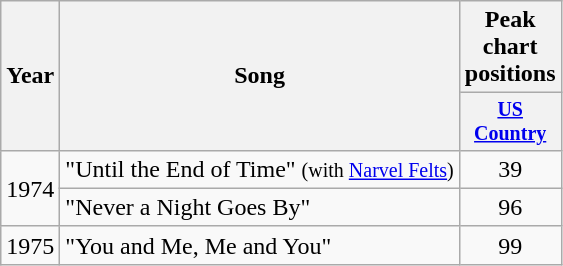<table class="wikitable" style="text-align:center;">
<tr>
<th rowspan="2">Year</th>
<th rowspan="2">Song</th>
<th>Peak chart positions</th>
</tr>
<tr style="font-size:smaller;">
<th style="width:40px;"><a href='#'>US Country</a></th>
</tr>
<tr>
<td rowspan=2>1974</td>
<td align=left>"Until the End of Time" <small>(with <a href='#'>Narvel Felts</a>)</small></td>
<td>39</td>
</tr>
<tr>
<td align=left>"Never a Night Goes By"</td>
<td>96</td>
</tr>
<tr>
<td>1975</td>
<td align=left>"You and Me, Me and You"</td>
<td>99</td>
</tr>
</table>
